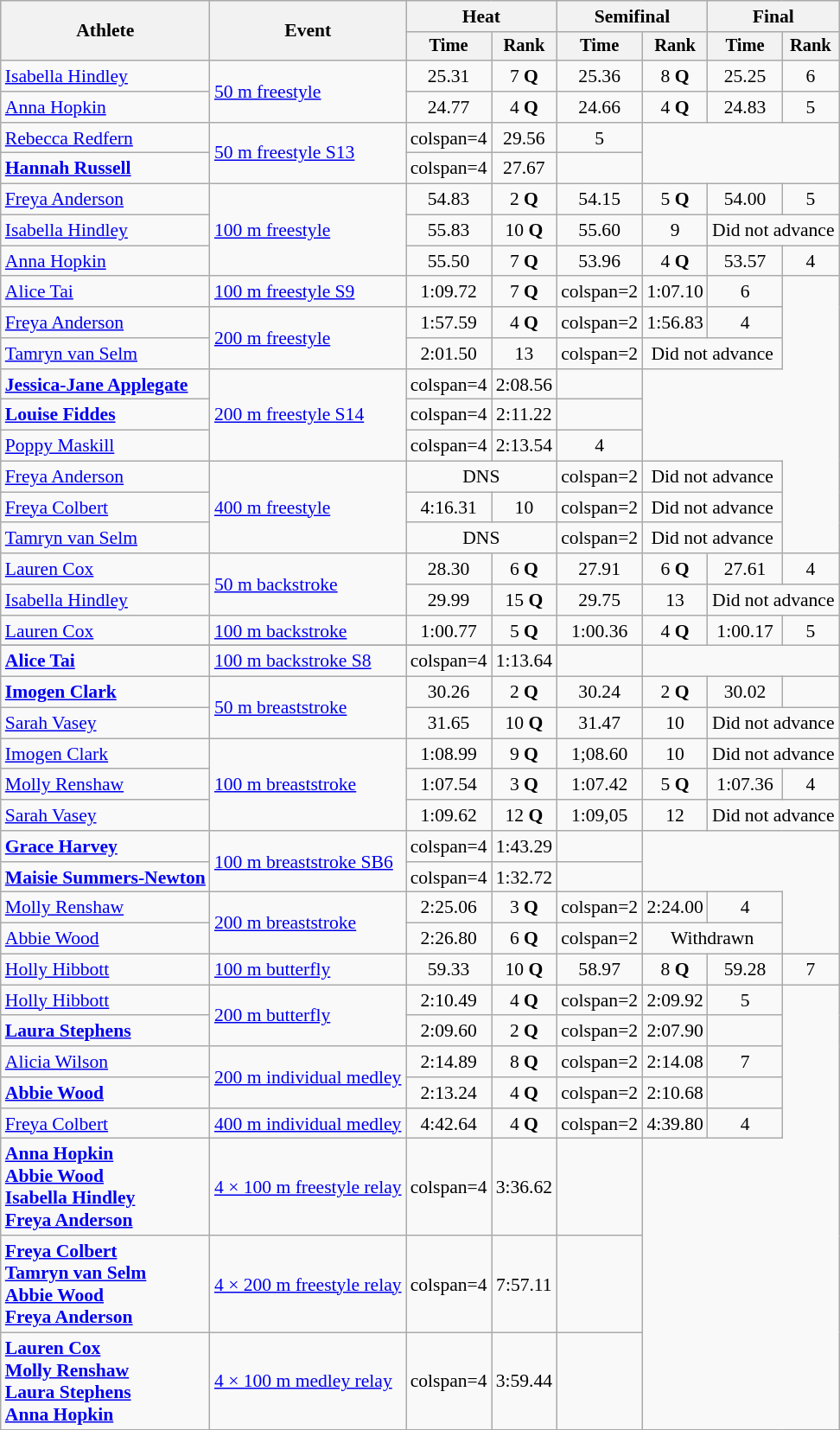<table class=wikitable style=font-size:90%>
<tr>
<th rowspan=2>Athlete</th>
<th rowspan=2>Event</th>
<th colspan=2>Heat</th>
<th colspan=2>Semifinal</th>
<th colspan=2>Final</th>
</tr>
<tr style=font-size:95%>
<th>Time</th>
<th>Rank</th>
<th>Time</th>
<th>Rank</th>
<th>Time</th>
<th>Rank</th>
</tr>
<tr align=center>
<td align=left><a href='#'>Isabella Hindley</a></td>
<td align=left rowspan="2"><a href='#'>50 m freestyle</a></td>
<td>25.31</td>
<td>7 <strong>Q</strong></td>
<td>25.36</td>
<td>8 <strong>Q</strong></td>
<td>25.25</td>
<td>6</td>
</tr>
<tr align=center>
<td align=left><a href='#'>Anna Hopkin</a></td>
<td>24.77</td>
<td>4 <strong>Q</strong></td>
<td>24.66</td>
<td>4 <strong>Q</strong></td>
<td>24.83</td>
<td>5</td>
</tr>
<tr align=center>
<td align=left><a href='#'>Rebecca Redfern</a></td>
<td align=left rowspan="2"><a href='#'>50 m freestyle S13</a></td>
<td>colspan=4 </td>
<td>29.56</td>
<td>5</td>
</tr>
<tr align=center>
<td align=left><strong><a href='#'>Hannah Russell</a></strong></td>
<td>colspan=4 </td>
<td>27.67</td>
<td></td>
</tr>
<tr align=center>
<td align=left><a href='#'>Freya Anderson</a></td>
<td align=left rowspan="3"><a href='#'>100 m freestyle</a></td>
<td>54.83</td>
<td>2 <strong>Q</strong></td>
<td>54.15</td>
<td>5 <strong>Q</strong></td>
<td>54.00</td>
<td>5</td>
</tr>
<tr align=center>
<td align=left><a href='#'>Isabella Hindley</a></td>
<td>55.83</td>
<td>10 <strong>Q</strong></td>
<td>55.60</td>
<td>9</td>
<td colspan=2>Did not advance</td>
</tr>
<tr align=center>
<td align=left><a href='#'>Anna Hopkin</a></td>
<td>55.50</td>
<td>7 <strong>Q</strong></td>
<td>53.96</td>
<td>4 <strong>Q</strong></td>
<td>53.57</td>
<td>4</td>
</tr>
<tr align=center>
<td align=left><a href='#'>Alice Tai</a></td>
<td align=left rowspan="1"><a href='#'>100 m freestyle S9</a></td>
<td>1:09.72</td>
<td>7 <strong>Q</strong></td>
<td>colspan=2 </td>
<td>1:07.10</td>
<td>6</td>
</tr>
<tr align=center>
<td align=left><a href='#'>Freya Anderson</a></td>
<td align=left rowspan="2"><a href='#'>200 m freestyle</a></td>
<td>1:57.59</td>
<td>4 <strong>Q</strong></td>
<td>colspan=2 </td>
<td>1:56.83</td>
<td>4</td>
</tr>
<tr align=center>
<td align=left><a href='#'>Tamryn van Selm</a></td>
<td>2:01.50</td>
<td>13</td>
<td>colspan=2 </td>
<td colspan=2>Did not advance</td>
</tr>
<tr align=center>
<td align=left><strong><a href='#'>Jessica-Jane Applegate</a></strong></td>
<td align=left rowspan="3"><a href='#'>200 m freestyle S14</a></td>
<td>colspan=4 </td>
<td>2:08.56</td>
<td></td>
</tr>
<tr align=center>
<td align=left><strong><a href='#'>Louise Fiddes</a></strong></td>
<td>colspan=4 </td>
<td>2:11.22</td>
<td></td>
</tr>
<tr align=center>
<td align=left><a href='#'>Poppy Maskill</a></td>
<td>colspan=4 </td>
<td>2:13.54</td>
<td>4</td>
</tr>
<tr align=center>
<td align=left><a href='#'>Freya Anderson</a></td>
<td align=left rowspan="3"><a href='#'>400 m freestyle</a></td>
<td colspan=2>DNS</td>
<td>colspan=2 </td>
<td colspan=2>Did not advance</td>
</tr>
<tr align=center>
<td align=left><a href='#'>Freya Colbert</a></td>
<td>4:16.31</td>
<td>10</td>
<td>colspan=2 </td>
<td colspan=2>Did not advance</td>
</tr>
<tr align=center>
<td align=left><a href='#'>Tamryn van Selm</a></td>
<td colspan=2>DNS</td>
<td>colspan=2 </td>
<td colspan=2>Did not advance</td>
</tr>
<tr align=center>
<td align=left><a href='#'>Lauren Cox</a></td>
<td align=left rowspan="2"><a href='#'>50 m backstroke</a></td>
<td>28.30</td>
<td>6 <strong>Q</strong></td>
<td>27.91</td>
<td>6 <strong>Q</strong></td>
<td>27.61</td>
<td>4</td>
</tr>
<tr align=center>
<td align=left><a href='#'>Isabella Hindley</a></td>
<td>29.99</td>
<td>15 <strong>Q</strong></td>
<td>29.75</td>
<td>13</td>
<td colspan=2>Did not advance</td>
</tr>
<tr align=center>
<td align=left><a href='#'>Lauren Cox</a></td>
<td align=left><a href='#'>100 m backstroke</a></td>
<td>1:00.77</td>
<td>5 <strong>Q</strong></td>
<td>1:00.36</td>
<td>4 <strong>Q</strong></td>
<td>1:00.17</td>
<td>5</td>
</tr>
<tr align=center>
</tr>
<tr align=center>
<td align=left><strong><a href='#'>Alice Tai</a></strong></td>
<td align=left rowspan="1"><a href='#'>100 m backstroke S8</a></td>
<td>colspan=4 </td>
<td>1:13.64</td>
<td></td>
</tr>
<tr align=center>
<td align=left><strong><a href='#'>Imogen Clark</a></strong></td>
<td align=left rowspan="2"><a href='#'>50 m breaststroke</a></td>
<td>30.26</td>
<td>2 <strong>Q</strong></td>
<td>30.24</td>
<td>2 <strong>Q</strong></td>
<td>30.02</td>
<td></td>
</tr>
<tr align=center>
<td align=left><a href='#'>Sarah Vasey</a></td>
<td>31.65</td>
<td>10 <strong>Q</strong></td>
<td>31.47</td>
<td>10</td>
<td colspan=2>Did not advance</td>
</tr>
<tr align=center>
<td align=left><a href='#'>Imogen Clark</a></td>
<td align=left rowspan="3"><a href='#'>100 m breaststroke</a></td>
<td>1:08.99</td>
<td>9 <strong>Q</strong></td>
<td>1;08.60</td>
<td>10</td>
<td colspan=2>Did not advance</td>
</tr>
<tr align=center>
<td align=left><a href='#'>Molly Renshaw</a></td>
<td>1:07.54</td>
<td>3 <strong>Q</strong></td>
<td>1:07.42</td>
<td>5 <strong>Q</strong></td>
<td>1:07.36</td>
<td>4</td>
</tr>
<tr align=center>
<td align=left><a href='#'>Sarah Vasey</a></td>
<td>1:09.62</td>
<td>12 <strong>Q</strong></td>
<td>1:09,05</td>
<td>12</td>
<td colspan=2>Did not advance</td>
</tr>
<tr align=center>
<td align=left><strong><a href='#'>Grace Harvey</a></strong></td>
<td align=left rowspan=2><a href='#'>100 m breaststroke SB6</a></td>
<td>colspan=4 </td>
<td>1:43.29</td>
<td></td>
</tr>
<tr align=center>
<td align=left><strong><a href='#'>Maisie Summers-Newton</a></strong></td>
<td>colspan=4 </td>
<td>1:32.72</td>
<td></td>
</tr>
<tr align=center>
<td align=left><a href='#'>Molly Renshaw</a></td>
<td align=left rowspan="2"><a href='#'>200 m breaststroke</a></td>
<td>2:25.06</td>
<td>3 <strong>Q</strong></td>
<td>colspan=2 </td>
<td>2:24.00</td>
<td>4</td>
</tr>
<tr align=center>
<td align=left><a href='#'>Abbie Wood</a></td>
<td>2:26.80</td>
<td>6 <strong>Q</strong></td>
<td>colspan=2 </td>
<td colspan=2>Withdrawn</td>
</tr>
<tr align=center>
<td align=left><a href='#'>Holly Hibbott</a></td>
<td align=left><a href='#'>100 m butterfly</a></td>
<td>59.33</td>
<td>10 <strong>Q</strong></td>
<td>58.97</td>
<td>8 <strong>Q</strong></td>
<td>59.28</td>
<td>7</td>
</tr>
<tr align=center>
<td align=left><a href='#'>Holly Hibbott</a></td>
<td align=left rowspan="2"><a href='#'>200 m butterfly</a></td>
<td>2:10.49</td>
<td>4 <strong>Q</strong></td>
<td>colspan=2 </td>
<td>2:09.92</td>
<td>5</td>
</tr>
<tr align=center>
<td align=left><strong><a href='#'>Laura Stephens</a></strong></td>
<td>2:09.60</td>
<td>2 <strong>Q</strong></td>
<td>colspan=2 </td>
<td>2:07.90</td>
<td></td>
</tr>
<tr align=center>
<td align=left><a href='#'>Alicia Wilson</a></td>
<td align=left rowspan="2"><a href='#'>200 m individual medley</a></td>
<td>2:14.89</td>
<td>8 <strong>Q</strong></td>
<td>colspan=2 </td>
<td>2:14.08</td>
<td>7</td>
</tr>
<tr align=center>
<td align=left><strong><a href='#'>Abbie Wood</a></strong></td>
<td>2:13.24</td>
<td>4 <strong>Q</strong></td>
<td>colspan=2 </td>
<td>2:10.68</td>
<td></td>
</tr>
<tr align=center>
<td align=left><a href='#'>Freya Colbert</a></td>
<td align=left rowspan="1"><a href='#'>400 m individual medley</a></td>
<td>4:42.64</td>
<td>4 <strong>Q</strong></td>
<td>colspan=2 </td>
<td>4:39.80</td>
<td>4</td>
</tr>
<tr align=center>
<td align=left><strong><a href='#'>Anna Hopkin</a></strong><br><strong><a href='#'>Abbie Wood</a></strong><br><strong><a href='#'>Isabella Hindley</a></strong><br><strong><a href='#'>Freya Anderson</a></strong></td>
<td align=left><a href='#'>4 × 100 m freestyle relay</a></td>
<td>colspan=4 </td>
<td>3:36.62</td>
<td></td>
</tr>
<tr align=center>
<td align=left><strong><a href='#'>Freya Colbert</a></strong><br><strong><a href='#'>Tamryn van Selm</a></strong><br><strong><a href='#'>Abbie Wood</a></strong><br><strong><a href='#'>Freya Anderson</a></strong></td>
<td align=left><a href='#'>4 × 200 m freestyle relay</a></td>
<td>colspan=4 </td>
<td>7:57.11</td>
<td></td>
</tr>
<tr align=center>
<td align=left><strong><a href='#'>Lauren Cox</a></strong><br><strong><a href='#'>Molly Renshaw</a></strong><br><strong><a href='#'>Laura Stephens</a></strong><br><strong><a href='#'>Anna Hopkin</a></strong></td>
<td align=left><a href='#'>4 × 100 m medley relay</a></td>
<td>colspan=4 </td>
<td>3:59.44</td>
<td></td>
</tr>
</table>
